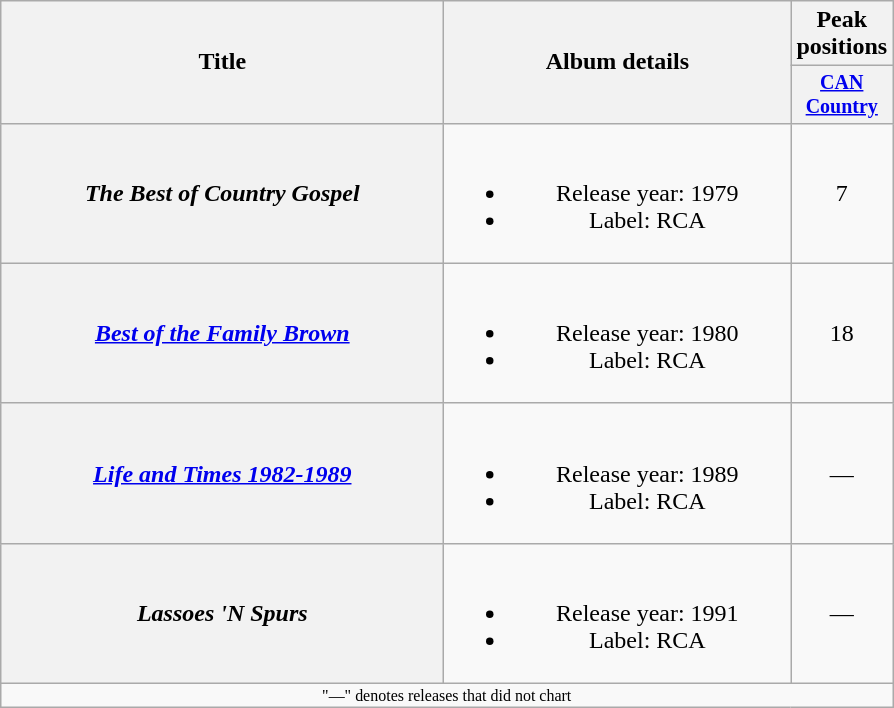<table class="wikitable plainrowheaders" style="text-align:center;">
<tr>
<th rowspan="2" style="width:18em;">Title</th>
<th rowspan="2" style="width:14em;">Album details</th>
<th>Peak<br>positions</th>
</tr>
<tr style="font-size:smaller;">
<th width="60"><a href='#'>CAN Country</a><br></th>
</tr>
<tr>
<th scope="row"><em>The Best of Country Gospel</em></th>
<td><br><ul><li>Release year: 1979</li><li>Label: RCA</li></ul></td>
<td>7</td>
</tr>
<tr>
<th scope="row"><em><a href='#'>Best of the Family Brown</a></em></th>
<td><br><ul><li>Release year: 1980</li><li>Label: RCA</li></ul></td>
<td>18</td>
</tr>
<tr>
<th scope="row"><em><a href='#'>Life and Times 1982-1989</a></em></th>
<td><br><ul><li>Release year: 1989</li><li>Label: RCA</li></ul></td>
<td>—</td>
</tr>
<tr>
<th scope="row"><em>Lassoes 'N Spurs</em></th>
<td><br><ul><li>Release year: 1991</li><li>Label: RCA</li></ul></td>
<td>—</td>
</tr>
<tr>
<td colspan="3" style="font-size:8pt">"—" denotes releases that did not chart</td>
</tr>
</table>
